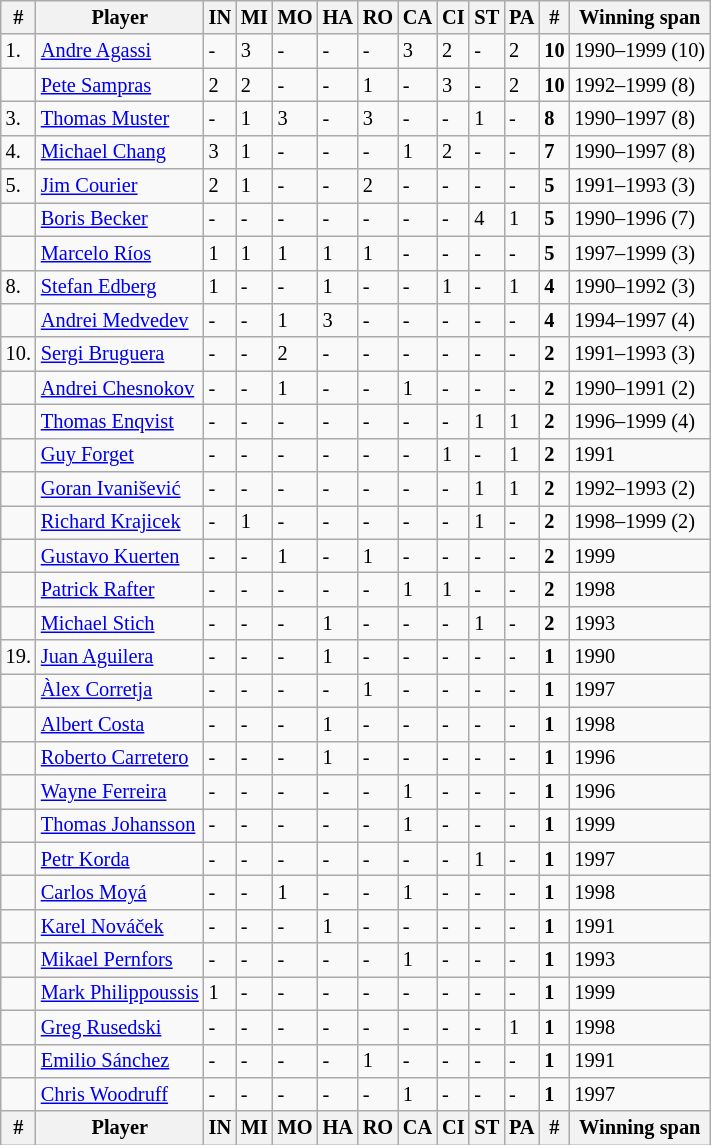<table class="sortable wikitable" style="font-size: 85%">
<tr>
<th>#</th>
<th>Player</th>
<th>IN</th>
<th>MI</th>
<th>MO</th>
<th>HA</th>
<th>RO</th>
<th>CA</th>
<th>CI</th>
<th>ST</th>
<th>PA</th>
<th>#</th>
<th>Winning span</th>
</tr>
<tr>
<td>1.</td>
<td> <a href='#'>Andre Agassi</a></td>
<td>-</td>
<td>3</td>
<td>-</td>
<td>-</td>
<td>-</td>
<td>3</td>
<td>2</td>
<td>-</td>
<td>2</td>
<td><strong>10</strong></td>
<td>1990–1999 (10)</td>
</tr>
<tr>
<td></td>
<td> <a href='#'>Pete Sampras</a></td>
<td>2</td>
<td>2</td>
<td>-</td>
<td>-</td>
<td>1</td>
<td>-</td>
<td>3</td>
<td>-</td>
<td>2</td>
<td><strong>10</strong></td>
<td>1992–1999 (8)</td>
</tr>
<tr>
<td>3.</td>
<td> <a href='#'>Thomas Muster</a></td>
<td>-</td>
<td>1</td>
<td>3</td>
<td>-</td>
<td>3</td>
<td>-</td>
<td>-</td>
<td>1</td>
<td>-</td>
<td><strong>8</strong></td>
<td>1990–1997 (8)</td>
</tr>
<tr>
<td>4.</td>
<td> <a href='#'>Michael Chang</a></td>
<td>3</td>
<td>1</td>
<td>-</td>
<td>-</td>
<td>-</td>
<td>1</td>
<td>2</td>
<td>-</td>
<td>-</td>
<td><strong>7</strong></td>
<td>1990–1997 (8)</td>
</tr>
<tr>
<td>5.</td>
<td> <a href='#'>Jim Courier</a></td>
<td>2</td>
<td>1</td>
<td>-</td>
<td>-</td>
<td>2</td>
<td>-</td>
<td>-</td>
<td>-</td>
<td>-</td>
<td><strong>5</strong></td>
<td>1991–1993 (3)</td>
</tr>
<tr>
<td></td>
<td> <a href='#'>Boris Becker</a></td>
<td>-</td>
<td>-</td>
<td>-</td>
<td>-</td>
<td>-</td>
<td>-</td>
<td>-</td>
<td>4</td>
<td>1</td>
<td><strong>5</strong></td>
<td>1990–1996 (7)</td>
</tr>
<tr>
<td></td>
<td> <a href='#'>Marcelo Ríos</a></td>
<td>1</td>
<td>1</td>
<td>1</td>
<td>1</td>
<td>1</td>
<td>-</td>
<td>-</td>
<td>-</td>
<td>-</td>
<td><strong>5</strong></td>
<td>1997–1999 (3)</td>
</tr>
<tr>
<td>8.</td>
<td> <a href='#'>Stefan Edberg</a></td>
<td>1</td>
<td>-</td>
<td>-</td>
<td>1</td>
<td>-</td>
<td>-</td>
<td>1</td>
<td>-</td>
<td>1</td>
<td><strong>4</strong></td>
<td>1990–1992 (3)</td>
</tr>
<tr>
<td></td>
<td> <a href='#'>Andrei Medvedev</a></td>
<td>-</td>
<td>-</td>
<td>1</td>
<td>3</td>
<td>-</td>
<td>-</td>
<td>-</td>
<td>-</td>
<td>-</td>
<td><strong>4</strong></td>
<td>1994–1997 (4)</td>
</tr>
<tr>
<td>10.</td>
<td> <a href='#'>Sergi Bruguera</a></td>
<td>-</td>
<td>-</td>
<td>2</td>
<td>-</td>
<td>-</td>
<td>-</td>
<td>-</td>
<td>-</td>
<td>-</td>
<td><strong>2</strong></td>
<td>1991–1993 (3)</td>
</tr>
<tr>
<td></td>
<td> <a href='#'>Andrei Chesnokov</a></td>
<td>-</td>
<td>-</td>
<td>1</td>
<td>-</td>
<td>-</td>
<td>1</td>
<td>-</td>
<td>-</td>
<td>-</td>
<td><strong>2</strong></td>
<td>1990–1991 (2)</td>
</tr>
<tr>
<td></td>
<td> <a href='#'>Thomas Enqvist</a></td>
<td>-</td>
<td>-</td>
<td>-</td>
<td>-</td>
<td>-</td>
<td>-</td>
<td>-</td>
<td>1</td>
<td>1</td>
<td><strong>2</strong></td>
<td>1996–1999 (4)</td>
</tr>
<tr>
<td></td>
<td> <a href='#'>Guy Forget</a></td>
<td>-</td>
<td>-</td>
<td>-</td>
<td>-</td>
<td>-</td>
<td>-</td>
<td>1</td>
<td>-</td>
<td>1</td>
<td><strong>2</strong></td>
<td>1991</td>
</tr>
<tr>
<td></td>
<td> <a href='#'>Goran Ivanišević</a></td>
<td>-</td>
<td>-</td>
<td>-</td>
<td>-</td>
<td>-</td>
<td>-</td>
<td>-</td>
<td>1</td>
<td>1</td>
<td><strong>2</strong></td>
<td>1992–1993 (2)</td>
</tr>
<tr>
<td></td>
<td> <a href='#'>Richard Krajicek</a></td>
<td>-</td>
<td>1</td>
<td>-</td>
<td>-</td>
<td>-</td>
<td>-</td>
<td>-</td>
<td>1</td>
<td>-</td>
<td><strong>2</strong></td>
<td>1998–1999 (2)</td>
</tr>
<tr>
<td></td>
<td> <a href='#'>Gustavo Kuerten</a></td>
<td>-</td>
<td>-</td>
<td>1</td>
<td>-</td>
<td>1</td>
<td>-</td>
<td>-</td>
<td>-</td>
<td>-</td>
<td><strong>2</strong></td>
<td>1999</td>
</tr>
<tr>
<td></td>
<td> <a href='#'>Patrick Rafter</a></td>
<td>-</td>
<td>-</td>
<td>-</td>
<td>-</td>
<td>-</td>
<td>1</td>
<td>1</td>
<td>-</td>
<td>-</td>
<td><strong>2</strong></td>
<td>1998</td>
</tr>
<tr>
<td></td>
<td> <a href='#'>Michael Stich</a></td>
<td>-</td>
<td>-</td>
<td>-</td>
<td>1</td>
<td>-</td>
<td>-</td>
<td>-</td>
<td>1</td>
<td>-</td>
<td><strong>2</strong></td>
<td>1993</td>
</tr>
<tr>
<td>19.</td>
<td> <a href='#'>Juan Aguilera</a></td>
<td>-</td>
<td>-</td>
<td>-</td>
<td>1</td>
<td>-</td>
<td>-</td>
<td>-</td>
<td>-</td>
<td>-</td>
<td><strong>1</strong></td>
<td>1990</td>
</tr>
<tr>
<td></td>
<td> <a href='#'>Àlex Corretja</a></td>
<td>-</td>
<td>-</td>
<td>-</td>
<td>-</td>
<td>1</td>
<td>-</td>
<td>-</td>
<td>-</td>
<td>-</td>
<td><strong>1</strong></td>
<td>1997</td>
</tr>
<tr>
<td></td>
<td> <a href='#'>Albert Costa</a></td>
<td>-</td>
<td>-</td>
<td>-</td>
<td>1</td>
<td>-</td>
<td>-</td>
<td>-</td>
<td>-</td>
<td>-</td>
<td><strong>1</strong></td>
<td>1998</td>
</tr>
<tr>
<td></td>
<td> <a href='#'>Roberto Carretero</a></td>
<td>-</td>
<td>-</td>
<td>-</td>
<td>1</td>
<td>-</td>
<td>-</td>
<td>-</td>
<td>-</td>
<td>-</td>
<td><strong>1</strong></td>
<td>1996</td>
</tr>
<tr>
<td></td>
<td> <a href='#'>Wayne Ferreira</a></td>
<td>-</td>
<td>-</td>
<td>-</td>
<td>-</td>
<td>-</td>
<td>1</td>
<td>-</td>
<td>-</td>
<td>-</td>
<td><strong>1</strong></td>
<td>1996</td>
</tr>
<tr>
<td></td>
<td> <a href='#'>Thomas Johansson</a></td>
<td>-</td>
<td>-</td>
<td>-</td>
<td>-</td>
<td>-</td>
<td>1</td>
<td>-</td>
<td>-</td>
<td>-</td>
<td><strong>1</strong></td>
<td>1999</td>
</tr>
<tr>
<td></td>
<td> <a href='#'>Petr Korda</a></td>
<td>-</td>
<td>-</td>
<td>-</td>
<td>-</td>
<td>-</td>
<td>-</td>
<td>-</td>
<td>1</td>
<td>-</td>
<td><strong>1</strong></td>
<td>1997</td>
</tr>
<tr>
<td></td>
<td> <a href='#'>Carlos Moyá</a></td>
<td>-</td>
<td>-</td>
<td>1</td>
<td>-</td>
<td>-</td>
<td>1</td>
<td>-</td>
<td>-</td>
<td>-</td>
<td><strong>1</strong></td>
<td>1998</td>
</tr>
<tr>
<td></td>
<td> <a href='#'>Karel Nováček</a></td>
<td>-</td>
<td>-</td>
<td>-</td>
<td>1</td>
<td>-</td>
<td>-</td>
<td>-</td>
<td>-</td>
<td>-</td>
<td><strong>1</strong></td>
<td>1991</td>
</tr>
<tr>
<td></td>
<td> <a href='#'>Mikael Pernfors</a></td>
<td>-</td>
<td>-</td>
<td>-</td>
<td>-</td>
<td>-</td>
<td>1</td>
<td>-</td>
<td>-</td>
<td>-</td>
<td><strong>1</strong></td>
<td>1993</td>
</tr>
<tr>
<td></td>
<td> <a href='#'>Mark Philippoussis</a></td>
<td>1</td>
<td>-</td>
<td>-</td>
<td>-</td>
<td>-</td>
<td>-</td>
<td>-</td>
<td>-</td>
<td>-</td>
<td><strong>1</strong></td>
<td>1999</td>
</tr>
<tr>
<td></td>
<td> <a href='#'>Greg Rusedski</a></td>
<td>-</td>
<td>-</td>
<td>-</td>
<td>-</td>
<td>-</td>
<td>-</td>
<td>-</td>
<td>-</td>
<td>1</td>
<td><strong>1</strong></td>
<td>1998</td>
</tr>
<tr>
<td></td>
<td> <a href='#'>Emilio Sánchez</a></td>
<td>-</td>
<td>-</td>
<td>-</td>
<td>-</td>
<td>1</td>
<td>-</td>
<td>-</td>
<td>-</td>
<td>-</td>
<td><strong>1</strong></td>
<td>1991</td>
</tr>
<tr>
<td></td>
<td> <a href='#'>Chris Woodruff</a></td>
<td>-</td>
<td>-</td>
<td>-</td>
<td>-</td>
<td>-</td>
<td>1</td>
<td>-</td>
<td>-</td>
<td>-</td>
<td><strong>1</strong></td>
<td>1997</td>
</tr>
<tr>
<th>#</th>
<th>Player</th>
<th>IN</th>
<th>MI</th>
<th>MO</th>
<th>HA</th>
<th>RO</th>
<th>CA</th>
<th>CI</th>
<th>ST</th>
<th>PA</th>
<th>#</th>
<th>Winning span</th>
</tr>
</table>
